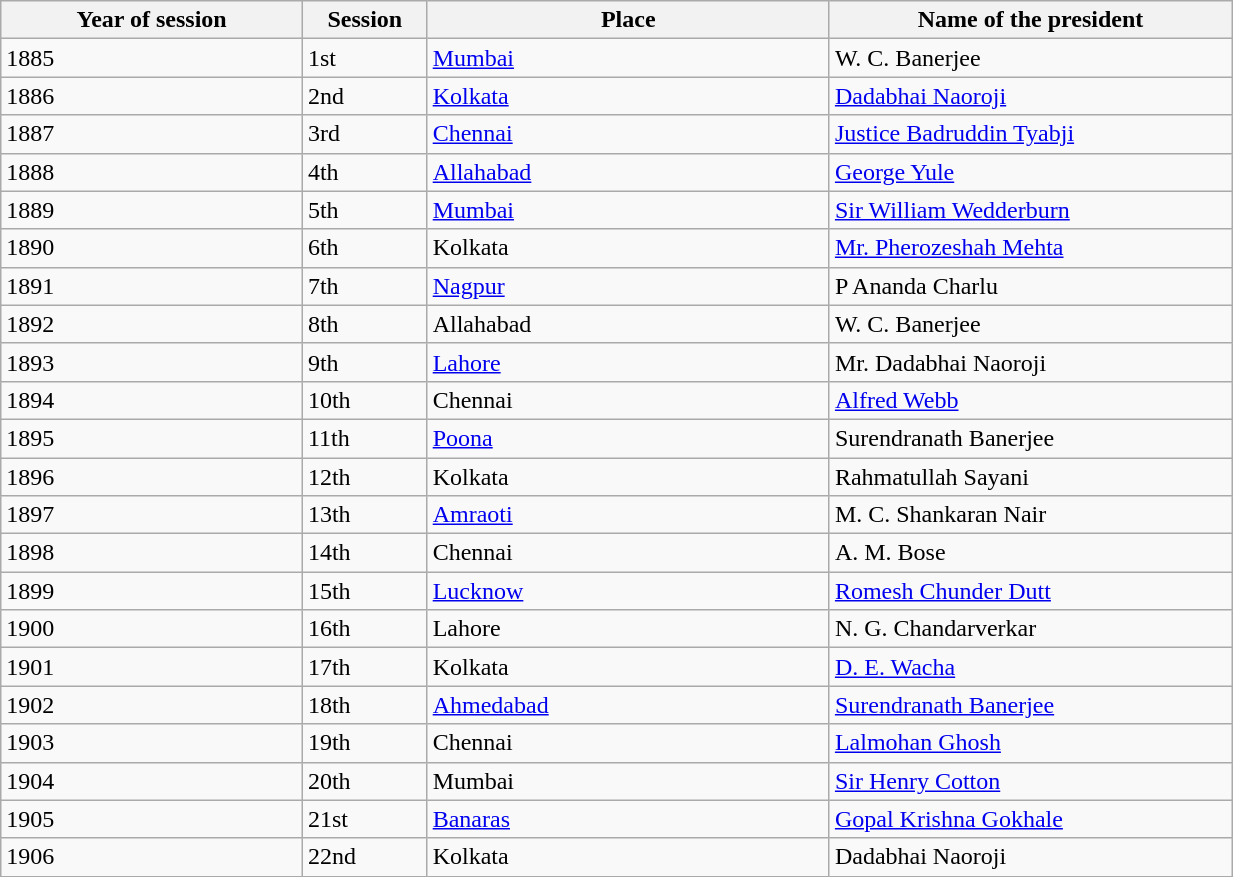<table class="wikitable sortable" align="left center" style="width:65%;">
<tr>
<th style="width:15%;">Year of session</th>
<th style="width:5%;">Session</th>
<th style="width:20%;">Place</th>
<th style="width:20%;">Name of the president</th>
</tr>
<tr>
<td>1885</td>
<td>1st</td>
<td><a href='#'>Mumbai</a></td>
<td>W. C. Banerjee</td>
</tr>
<tr>
<td>1886</td>
<td>2nd</td>
<td><a href='#'>Kolkata</a></td>
<td><a href='#'>Dadabhai Naoroji</a></td>
</tr>
<tr>
<td>1887</td>
<td>3rd</td>
<td><a href='#'>Chennai</a></td>
<td><a href='#'>Justice Badruddin Tyabji</a></td>
</tr>
<tr>
<td>1888</td>
<td>4th</td>
<td><a href='#'>Allahabad</a></td>
<td><a href='#'>George Yule</a></td>
</tr>
<tr>
<td>1889</td>
<td>5th</td>
<td><a href='#'>Mumbai</a></td>
<td><a href='#'>Sir William Wedderburn</a></td>
</tr>
<tr>
<td>1890</td>
<td>6th</td>
<td>Kolkata</td>
<td><a href='#'>Mr. Pherozeshah Mehta</a></td>
</tr>
<tr>
<td>1891</td>
<td>7th</td>
<td><a href='#'>Nagpur</a></td>
<td>P Ananda Charlu</td>
</tr>
<tr>
<td>1892</td>
<td>8th</td>
<td>Allahabad</td>
<td>W. C. Banerjee</td>
</tr>
<tr>
<td>1893</td>
<td>9th</td>
<td><a href='#'>Lahore</a></td>
<td>Mr. Dadabhai Naoroji</td>
</tr>
<tr>
<td>1894</td>
<td>10th</td>
<td>Chennai</td>
<td><a href='#'>Alfred Webb</a></td>
</tr>
<tr>
<td>1895</td>
<td>11th</td>
<td><a href='#'>Poona</a></td>
<td>Surendranath Banerjee</td>
</tr>
<tr>
<td>1896</td>
<td>12th</td>
<td>Kolkata</td>
<td>Rahmatullah Sayani</td>
</tr>
<tr>
<td>1897</td>
<td>13th</td>
<td><a href='#'>Amraoti</a></td>
<td>M. C. Shankaran Nair</td>
</tr>
<tr>
<td>1898</td>
<td>14th</td>
<td>Chennai</td>
<td>A. M. Bose</td>
</tr>
<tr>
<td>1899</td>
<td>15th</td>
<td><a href='#'>Lucknow</a></td>
<td><a href='#'>Romesh Chunder Dutt</a></td>
</tr>
<tr>
<td>1900</td>
<td>16th</td>
<td>Lahore</td>
<td>N. G. Chandarverkar</td>
</tr>
<tr>
<td>1901</td>
<td>17th</td>
<td>Kolkata</td>
<td><a href='#'>D. E. Wacha</a></td>
</tr>
<tr>
<td>1902</td>
<td>18th</td>
<td><a href='#'>Ahmedabad</a></td>
<td><a href='#'>Surendranath Banerjee</a></td>
</tr>
<tr>
<td>1903</td>
<td>19th</td>
<td>Chennai</td>
<td><a href='#'>Lalmohan Ghosh</a></td>
</tr>
<tr>
<td>1904</td>
<td>20th</td>
<td>Mumbai</td>
<td><a href='#'>Sir Henry Cotton</a></td>
</tr>
<tr>
<td>1905</td>
<td>21st</td>
<td><a href='#'>Banaras</a></td>
<td><a href='#'>Gopal Krishna Gokhale</a></td>
</tr>
<tr>
<td>1906</td>
<td>22nd</td>
<td>Kolkata</td>
<td>Dadabhai Naoroji</td>
</tr>
</table>
